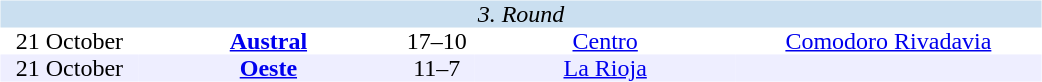<table width=700>
<tr>
<td width=700 valign="top"><br><table border=0 cellspacing=0 cellpadding=0 style="text-align:center;border-collapse:collapse" width=100%>
<tr bgcolor="#CADFF0">
<td colspan="5"><em>3. Round</em></td>
</tr>
<tr>
<td width=90>21 October</td>
<td width=170><strong><a href='#'>Austral</a></strong></td>
<td width=50>17–10</td>
<td width=170><a href='#'>Centro</a></td>
<td width=200><a href='#'>Comodoro Rivadavia</a></td>
</tr>
<tr bgcolor=#EEEEFF>
<td width=90>21 October</td>
<td width=170><strong><a href='#'>Oeste</a></strong></td>
<td width=50>11–7</td>
<td width=170><a href='#'>La Rioja</a></td>
<td width=200></td>
</tr>
</table>
</td>
</tr>
</table>
